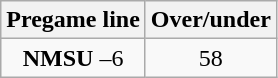<table class="wikitable">
<tr align="center">
<th style=>Pregame line</th>
<th style=>Over/under</th>
</tr>
<tr align="center">
<td><strong>NMSU</strong> –6</td>
<td>58</td>
</tr>
</table>
